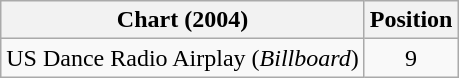<table class="wikitable">
<tr>
<th>Chart (2004)</th>
<th>Position</th>
</tr>
<tr>
<td>US Dance Radio Airplay (<em>Billboard</em>)</td>
<td align="center">9</td>
</tr>
</table>
